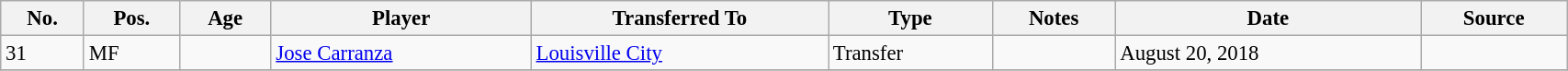<table class="wikitable sortable" style="width:90%; text-align:center; font-size:95%; text-align:left;">
<tr>
<th><strong>No.</strong></th>
<th><strong>Pos.</strong></th>
<th><strong>Age</strong></th>
<th><strong>Player</strong></th>
<th><strong>Transferred To</strong></th>
<th><strong>Type</strong></th>
<th><strong>Notes</strong></th>
<th><strong>Date</strong></th>
<th><strong>Source</strong></th>
</tr>
<tr>
<td>31</td>
<td>MF</td>
<td></td>
<td> <a href='#'>Jose Carranza</a></td>
<td> <a href='#'>Louisville City</a></td>
<td>Transfer</td>
<td></td>
<td>August 20, 2018</td>
<td></td>
</tr>
<tr>
</tr>
</table>
